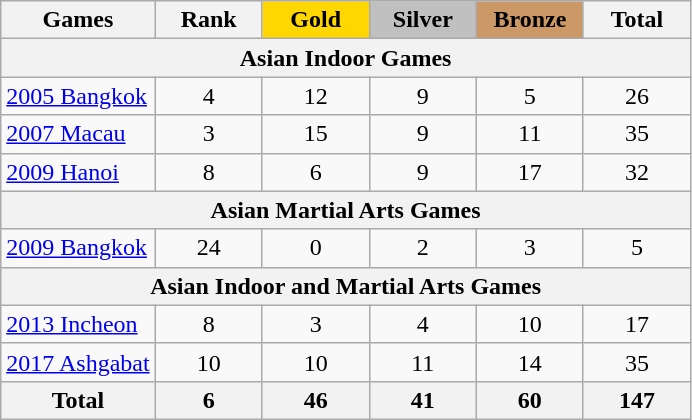<table class="wikitable sortable" style="margin-top:0em; text-align:center; font-size:100%;">
<tr>
<th>Games</th>
<th style="width:4em;">Rank</th>
<th style="background:gold; width:4em;"><strong>Gold</strong></th>
<th style="background:silver; width:4em;"><strong>Silver</strong></th>
<th style="background:#cc9966; width:4em;"><strong>Bronze</strong></th>
<th style="width:4em;">Total</th>
</tr>
<tr>
<th colspan=6><strong>Asian Indoor Games</strong></th>
</tr>
<tr>
<td align=left><a href='#'>2005 Bangkok</a></td>
<td>4</td>
<td>12</td>
<td>9</td>
<td>5</td>
<td>26</td>
</tr>
<tr>
<td align=left><a href='#'>2007 Macau</a></td>
<td>3</td>
<td>15</td>
<td>9</td>
<td>11</td>
<td>35</td>
</tr>
<tr>
<td align=left><a href='#'>2009 Hanoi</a></td>
<td>8</td>
<td>6</td>
<td>9</td>
<td>17</td>
<td>32</td>
</tr>
<tr>
<th colspan=6><strong>Asian Martial Arts Games</strong></th>
</tr>
<tr>
<td align=left><a href='#'>2009 Bangkok</a></td>
<td>24</td>
<td>0</td>
<td>2</td>
<td>3</td>
<td>5</td>
</tr>
<tr>
<th colspan=6><strong>Asian Indoor and Martial Arts Games</strong></th>
</tr>
<tr>
<td align=left><a href='#'>2013 Incheon</a></td>
<td>8</td>
<td>3</td>
<td>4</td>
<td>10</td>
<td>17</td>
</tr>
<tr>
<td align=left><a href='#'>2017 Ashgabat</a></td>
<td>10</td>
<td>10</td>
<td>11</td>
<td>14</td>
<td>35</td>
</tr>
<tr>
<th>Total</th>
<th>6</th>
<th>46</th>
<th>41</th>
<th>60</th>
<th>147</th>
</tr>
</table>
